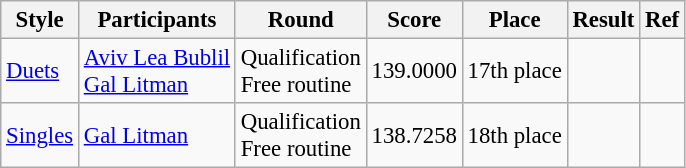<table class="wikitable" style="font-size: 95%;">
<tr>
<th>Style</th>
<th>Participants</th>
<th>Round</th>
<th>Score</th>
<th>Place</th>
<th>Result</th>
<th>Ref</th>
</tr>
<tr>
<td><a href='#'>Duets</a></td>
<td><a href='#'>Aviv Lea Bublil</a><br><a href='#'>Gal Litman</a></td>
<td>Qualification<br>Free routine</td>
<td>139.0000</td>
<td>17th place</td>
<td></td>
<td></td>
</tr>
<tr>
<td><a href='#'>Singles</a></td>
<td><a href='#'>Gal Litman</a></td>
<td>Qualification<br>Free routine</td>
<td>138.7258</td>
<td>18th place</td>
<td></td>
<td></td>
</tr>
</table>
